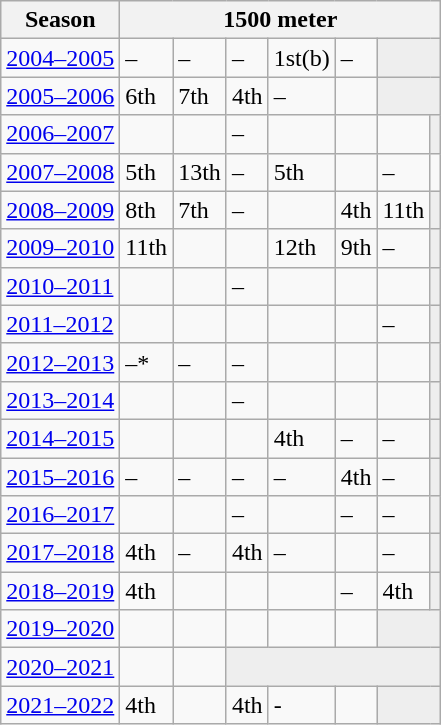<table class="wikitable" style="display: inline-table;">
<tr>
<th>Season</th>
<th colspan="7">1500 meter</th>
</tr>
<tr>
<td><a href='#'>2004–2005</a></td>
<td>–</td>
<td>–</td>
<td>–</td>
<td>1st(b)</td>
<td>–</td>
<td colspan="2" bgcolor=#EEEEEE></td>
</tr>
<tr>
<td><a href='#'>2005–2006</a></td>
<td>6th</td>
<td>7th</td>
<td>4th</td>
<td>–</td>
<td></td>
<td colspan="2" bgcolor=#EEEEEE></td>
</tr>
<tr>
<td><a href='#'>2006–2007</a></td>
<td></td>
<td></td>
<td>–</td>
<td></td>
<td></td>
<td></td>
<td colspan="1" bgcolor=#EEEEEE></td>
</tr>
<tr>
<td><a href='#'>2007–2008</a></td>
<td>5th</td>
<td>13th</td>
<td>–</td>
<td>5th</td>
<td></td>
<td>–</td>
<td></td>
</tr>
<tr>
<td><a href='#'>2008–2009</a></td>
<td>8th</td>
<td>7th</td>
<td>–</td>
<td></td>
<td>4th</td>
<td>11th</td>
<td colspan="1" bgcolor=#EEEEEE></td>
</tr>
<tr>
<td><a href='#'>2009–2010</a></td>
<td>11th</td>
<td></td>
<td></td>
<td>12th</td>
<td>9th</td>
<td>–</td>
<td colspan="1" bgcolor=#EEEEEE></td>
</tr>
<tr>
<td><a href='#'>2010–2011</a></td>
<td></td>
<td></td>
<td>–</td>
<td></td>
<td></td>
<td></td>
<td colspan="1" bgcolor=#EEEEEE></td>
</tr>
<tr>
<td><a href='#'>2011–2012</a></td>
<td></td>
<td></td>
<td></td>
<td></td>
<td></td>
<td>–</td>
<td colspan="1" bgcolor=#EEEEEE></td>
</tr>
<tr>
<td><a href='#'>2012–2013</a></td>
<td>–*</td>
<td>–</td>
<td>–</td>
<td></td>
<td></td>
<td></td>
<td colspan="1" bgcolor=#EEEEEE></td>
</tr>
<tr>
<td><a href='#'>2013–2014</a></td>
<td></td>
<td></td>
<td>–</td>
<td></td>
<td></td>
<td></td>
<td colspan="1"" bgcolor=#EEEEEE></td>
</tr>
<tr>
<td><a href='#'>2014–2015</a></td>
<td></td>
<td></td>
<td></td>
<td>4th</td>
<td>–</td>
<td>–</td>
<td colspan="1" bgcolor=#EEEEEE></td>
</tr>
<tr>
<td><a href='#'>2015–2016</a></td>
<td>–</td>
<td>–</td>
<td>–</td>
<td>–</td>
<td>4th</td>
<td>–</td>
<td colspan="1" bgcolor=#EEEEEE></td>
</tr>
<tr>
<td><a href='#'>2016–2017</a></td>
<td></td>
<td></td>
<td>–</td>
<td></td>
<td>–</td>
<td>–</td>
<td colspan="1" bgcolor=#EEEEEE></td>
</tr>
<tr>
<td><a href='#'>2017–2018</a></td>
<td>4th</td>
<td>–</td>
<td>4th</td>
<td>–</td>
<td></td>
<td>–</td>
<td colspan="2" bgcolor=#EEEEEE></td>
</tr>
<tr>
<td><a href='#'>2018–2019</a></td>
<td>4th</td>
<td></td>
<td></td>
<td></td>
<td>–</td>
<td>4th</td>
<td colspan="1" bgcolor=#EEEEEE></td>
</tr>
<tr>
<td><a href='#'>2019–2020</a></td>
<td></td>
<td></td>
<td></td>
<td></td>
<td></td>
<td colspan="2" bgcolor=#EEEEEE></td>
</tr>
<tr>
<td><a href='#'>2020–2021</a></td>
<td></td>
<td></td>
<td colspan="5" bgcolor=#EEEEEE></td>
</tr>
<tr>
<td><a href='#'>2021–2022</a></td>
<td>4th</td>
<td></td>
<td>4th</td>
<td>-</td>
<td></td>
<td colspan="2" bgcolor=#EEEEEE></td>
</tr>
</table>
